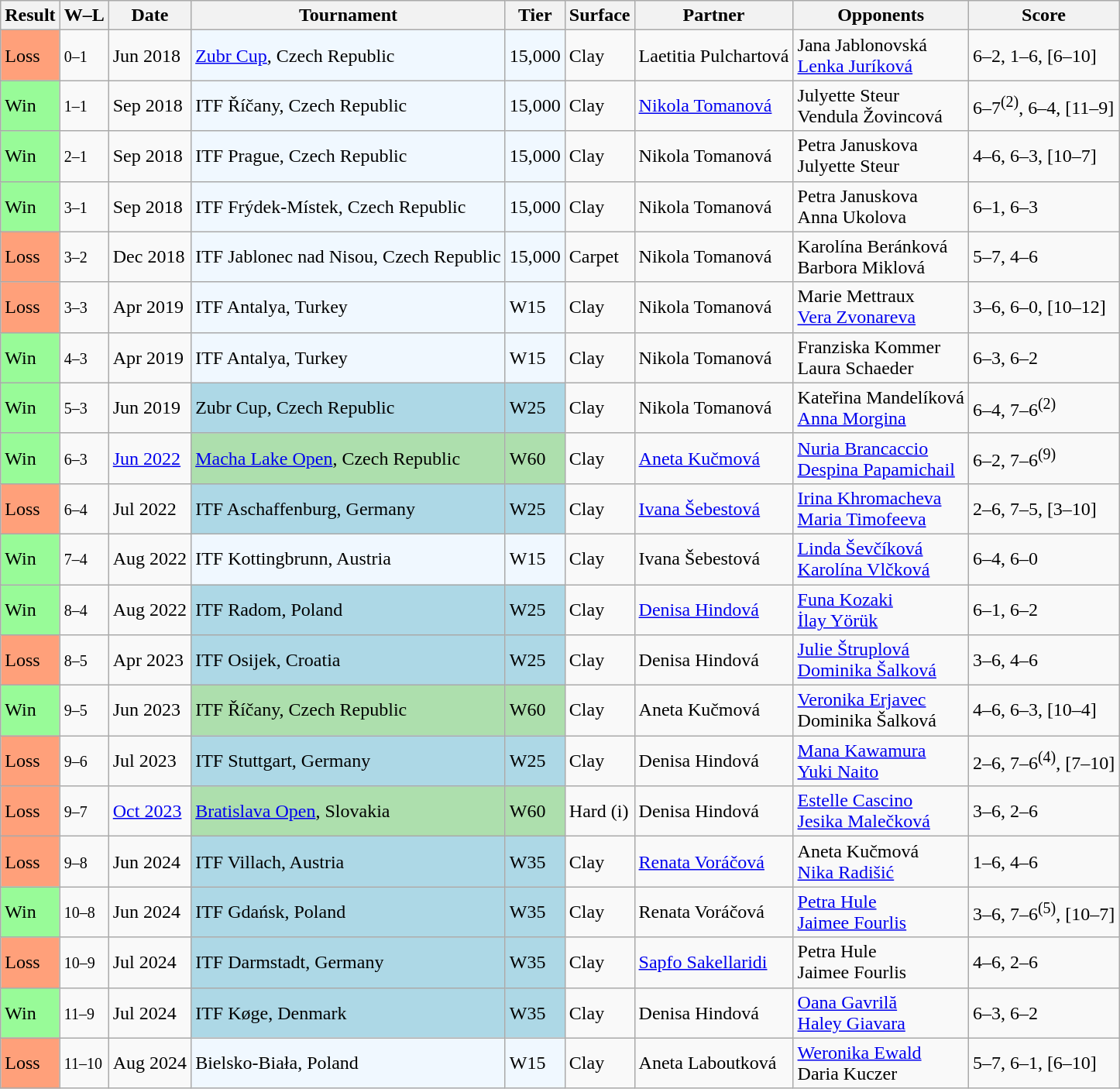<table class="sortable wikitable">
<tr>
<th>Result</th>
<th class="unsortable">W–L</th>
<th>Date</th>
<th>Tournament</th>
<th>Tier</th>
<th>Surface</th>
<th>Partner</th>
<th>Opponents</th>
<th class="unsortable">Score</th>
</tr>
<tr>
<td bgcolor=#FFA07A>Loss</td>
<td><small>0–1</small></td>
<td>Jun 2018</td>
<td style="background:#f0f8ff;"><a href='#'>Zubr Cup</a>, Czech Republic</td>
<td style="background:#f0f8ff;">15,000</td>
<td>Clay</td>
<td> Laetitia Pulchartová</td>
<td> Jana Jablonovská<br> <a href='#'>Lenka Juríková</a></td>
<td>6–2, 1–6, [6–10]</td>
</tr>
<tr>
<td bgcolor="98FB98">Win</td>
<td><small>1–1</small></td>
<td>Sep 2018</td>
<td style="background:#f0f8ff;">ITF Říčany, Czech Republic</td>
<td style="background:#f0f8ff;">15,000</td>
<td>Clay</td>
<td> <a href='#'>Nikola Tomanová</a></td>
<td> Julyette Steur<br> Vendula Žovincová</td>
<td>6–7<sup>(2)</sup>, 6–4, [11–9]</td>
</tr>
<tr>
<td bgcolor="98FB98">Win</td>
<td><small>2–1</small></td>
<td>Sep 2018</td>
<td style="background:#f0f8ff;">ITF Prague, Czech Republic</td>
<td style="background:#f0f8ff;">15,000</td>
<td>Clay</td>
<td> Nikola Tomanová</td>
<td> Petra Januskova<br> Julyette Steur</td>
<td>4–6, 6–3, [10–7]</td>
</tr>
<tr>
<td bgcolor="98FB98">Win</td>
<td><small>3–1</small></td>
<td>Sep 2018</td>
<td style="background:#f0f8ff;">ITF Frýdek-Místek, Czech Republic</td>
<td style="background:#f0f8ff;">15,000</td>
<td>Clay</td>
<td> Nikola Tomanová</td>
<td> Petra Januskova<br> Anna Ukolova</td>
<td>6–1, 6–3</td>
</tr>
<tr>
<td bgcolor=#FFA07A>Loss</td>
<td><small>3–2</small></td>
<td>Dec 2018</td>
<td style="background:#f0f8ff;">ITF Jablonec nad Nisou, Czech Republic</td>
<td style="background:#f0f8ff;">15,000</td>
<td>Carpet</td>
<td> Nikola Tomanová</td>
<td> Karolína Beránková<br> Barbora Miklová</td>
<td>5–7, 4–6</td>
</tr>
<tr>
<td bgcolor=#FFA07A>Loss</td>
<td><small>3–3</small></td>
<td>Apr 2019</td>
<td style="background:#f0f8ff;">ITF Antalya, Turkey</td>
<td style="background:#f0f8ff;">W15</td>
<td>Clay</td>
<td> Nikola Tomanová</td>
<td> Marie Mettraux<br> <a href='#'>Vera Zvonareva</a></td>
<td>3–6, 6–0, [10–12]</td>
</tr>
<tr>
<td bgcolor="98FB98">Win</td>
<td><small>4–3</small></td>
<td>Apr 2019</td>
<td style="background:#f0f8ff;">ITF Antalya, Turkey</td>
<td style="background:#f0f8ff;">W15</td>
<td>Clay</td>
<td> Nikola Tomanová</td>
<td> Franziska Kommer<br> Laura Schaeder</td>
<td>6–3, 6–2</td>
</tr>
<tr>
<td bgcolor="98FB98">Win</td>
<td><small>5–3</small></td>
<td>Jun 2019</td>
<td style="background:lightblue;">Zubr Cup, Czech Republic</td>
<td style="background:lightblue;">W25</td>
<td>Clay</td>
<td> Nikola Tomanová</td>
<td> Kateřina Mandelíková<br> <a href='#'>Anna Morgina</a></td>
<td>6–4, 7–6<sup>(2)</sup></td>
</tr>
<tr>
<td bgcolor="98FB98">Win</td>
<td><small>6–3</small></td>
<td><a href='#'>Jun 2022</a></td>
<td style="background:#addfad;"><a href='#'>Macha Lake Open</a>, Czech Republic</td>
<td style="background:#addfad;">W60</td>
<td>Clay</td>
<td> <a href='#'>Aneta Kučmová</a></td>
<td> <a href='#'>Nuria Brancaccio</a><br> <a href='#'>Despina Papamichail</a></td>
<td>6–2, 7–6<sup>(9)</sup></td>
</tr>
<tr>
<td bgcolor=ffa07a>Loss</td>
<td><small>6–4</small></td>
<td>Jul 2022</td>
<td style="background:lightblue;">ITF Aschaffenburg, Germany</td>
<td style="background:lightblue;">W25</td>
<td>Clay</td>
<td> <a href='#'>Ivana Šebestová</a></td>
<td> <a href='#'>Irina Khromacheva</a> <br> <a href='#'>Maria Timofeeva</a></td>
<td>2–6, 7–5, [3–10]</td>
</tr>
<tr>
<td bgcolor=98FB98>Win</td>
<td><small>7–4</small></td>
<td>Aug 2022</td>
<td bgcolor=#f0f8ff>ITF Kottingbrunn, Austria</td>
<td bgcolor=#f0f8ff>W15</td>
<td>Clay</td>
<td> Ivana Šebestová</td>
<td> <a href='#'>Linda Ševčíková</a> <br> <a href='#'>Karolína Vlčková</a></td>
<td>6–4, 6–0</td>
</tr>
<tr>
<td bgcolor=98FB98>Win</td>
<td><small>8–4</small></td>
<td>Aug 2022</td>
<td style="background:lightblue;">ITF Radom, Poland</td>
<td style="background:lightblue;">W25</td>
<td>Clay</td>
<td> <a href='#'>Denisa Hindová</a></td>
<td> <a href='#'>Funa Kozaki</a> <br> <a href='#'>İlay Yörük</a></td>
<td>6–1, 6–2</td>
</tr>
<tr>
<td bgcolor=ffa07a>Loss</td>
<td><small>8–5</small></td>
<td>Apr 2023</td>
<td style="background:lightblue;">ITF Osijek, Croatia</td>
<td style="background:lightblue;">W25</td>
<td>Clay</td>
<td> Denisa Hindová</td>
<td> <a href='#'>Julie Štruplová</a> <br> <a href='#'>Dominika Šalková</a></td>
<td>3–6, 4–6</td>
</tr>
<tr>
<td bgcolor=98FB98>Win</td>
<td><small>9–5</small></td>
<td>Jun 2023</td>
<td bgcolor=addfad>ITF Říčany, Czech Republic</td>
<td bgcolor=addfad>W60</td>
<td>Clay</td>
<td> Aneta Kučmová</td>
<td> <a href='#'>Veronika Erjavec</a> <br> Dominika Šalková</td>
<td>4–6, 6–3, [10–4]</td>
</tr>
<tr>
<td bgcolor=ffa07a>Loss</td>
<td><small>9–6</small></td>
<td>Jul 2023</td>
<td style="background:lightblue;">ITF Stuttgart, Germany</td>
<td style="background:lightblue;">W25</td>
<td>Clay</td>
<td> Denisa Hindová</td>
<td> <a href='#'>Mana Kawamura</a><br> <a href='#'>Yuki Naito</a></td>
<td>2–6, 7–6<sup>(4)</sup>, [7–10]</td>
</tr>
<tr>
<td bgcolor=ffa07a>Loss</td>
<td><small>9–7</small></td>
<td><a href='#'>Oct 2023</a></td>
<td bgcolor=addfad><a href='#'>Bratislava Open</a>, Slovakia</td>
<td bgcolor=addfad>W60</td>
<td>Hard (i)</td>
<td> Denisa Hindová</td>
<td> <a href='#'>Estelle Cascino</a> <br> <a href='#'>Jesika Malečková</a></td>
<td>3–6, 2–6</td>
</tr>
<tr>
<td bgcolor=ffa07a>Loss</td>
<td><small>9–8</small></td>
<td>Jun 2024</td>
<td style="background:lightblue">ITF Villach, Austria</td>
<td style="background:lightblue">W35</td>
<td>Clay</td>
<td> <a href='#'>Renata Voráčová</a></td>
<td> Aneta Kučmová <br> <a href='#'>Nika Radišić</a></td>
<td>1–6, 4–6</td>
</tr>
<tr>
<td bgcolor=98FB98>Win</td>
<td><small>10–8</small></td>
<td>Jun 2024</td>
<td style="background:lightblue">ITF Gdańsk, Poland</td>
<td style="background:lightblue">W35</td>
<td>Clay</td>
<td> Renata Voráčová</td>
<td> <a href='#'>Petra Hule</a> <br> <a href='#'>Jaimee Fourlis</a></td>
<td>3–6, 7–6<sup>(5)</sup>, [10–7]</td>
</tr>
<tr>
<td bgcolor=ffa07a>Loss</td>
<td><small>10–9</small></td>
<td>Jul 2024</td>
<td style="background:lightblue">ITF Darmstadt, Germany</td>
<td style="background:lightblue">W35</td>
<td>Clay</td>
<td> <a href='#'>Sapfo Sakellaridi</a></td>
<td> Petra Hule <br> Jaimee Fourlis</td>
<td>4–6, 2–6</td>
</tr>
<tr>
<td bgcolor=98FB98>Win</td>
<td><small>11–9</small></td>
<td>Jul 2024</td>
<td style="background:lightblue">ITF Køge, Denmark</td>
<td style="background:lightblue">W35</td>
<td>Clay</td>
<td> Denisa Hindová</td>
<td> <a href='#'>Oana Gavrilă</a> <br> <a href='#'>Haley Giavara</a></td>
<td>6–3, 6–2</td>
</tr>
<tr>
<td bgcolor=#FFA07A>Loss</td>
<td><small>11–10</small></td>
<td>Aug 2024</td>
<td style="background:#f0f8ff;">Bielsko-Biała, Poland</td>
<td style="background:#f0f8ff;">W15</td>
<td>Clay</td>
<td> Aneta Laboutková</td>
<td> <a href='#'>Weronika Ewald</a> <br> Daria Kuczer</td>
<td>5–7, 6–1, [6–10]</td>
</tr>
</table>
